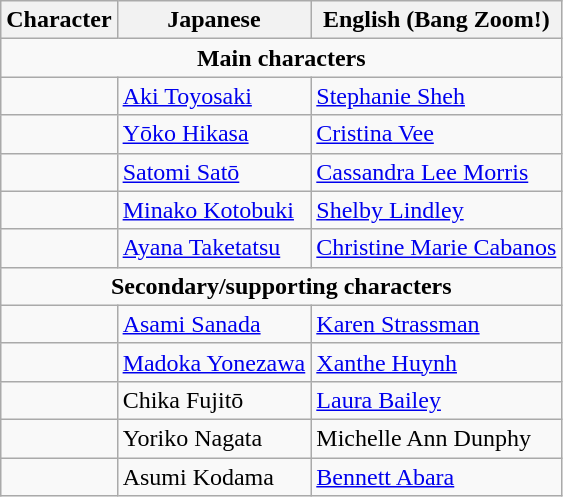<table class="wikitable sortable">
<tr>
<th scope="col">Character</th>
<th scope="col">Japanese</th>
<th scope="col">English (Bang Zoom!)</th>
</tr>
<tr>
<td colspan="3" scope="row" align="center"><strong>Main characters</strong></td>
</tr>
<tr>
<td scope="row"></td>
<td align="left"><a href='#'>Aki Toyosaki</a></td>
<td align="left"><a href='#'>Stephanie Sheh</a></td>
</tr>
<tr>
<td scope="row"></td>
<td align="left"><a href='#'>Yōko Hikasa</a></td>
<td align="left"><a href='#'>Cristina Vee</a></td>
</tr>
<tr>
<td scope="row"></td>
<td align="left"><a href='#'>Satomi Satō</a></td>
<td align="left"><a href='#'>Cassandra Lee Morris</a></td>
</tr>
<tr>
<td scope="row"></td>
<td align="left"><a href='#'>Minako Kotobuki</a></td>
<td align="left"><a href='#'>Shelby Lindley</a></td>
</tr>
<tr>
<td scope="row"></td>
<td align="left"><a href='#'>Ayana Taketatsu</a></td>
<td align="left"><a href='#'>Christine Marie Cabanos</a></td>
</tr>
<tr>
<td colspan="3" scope="row" align="center"><strong>Secondary/supporting characters</strong></td>
</tr>
<tr>
<td scope="row"></td>
<td align="left"><a href='#'>Asami Sanada</a></td>
<td align="left"><a href='#'>Karen Strassman</a></td>
</tr>
<tr>
<td scope="row"></td>
<td align="left"><a href='#'>Madoka Yonezawa</a></td>
<td align="left"><a href='#'>Xanthe Huynh</a></td>
</tr>
<tr>
<td scope="row"></td>
<td align="left">Chika Fujitō</td>
<td align="left"><a href='#'>Laura Bailey</a></td>
</tr>
<tr>
<td scope="row"></td>
<td align="left">Yoriko Nagata</td>
<td align="left">Michelle Ann Dunphy</td>
</tr>
<tr>
<td scope="row"></td>
<td align="left">Asumi Kodama</td>
<td align="left"><a href='#'>Bennett Abara</a></td>
</tr>
</table>
